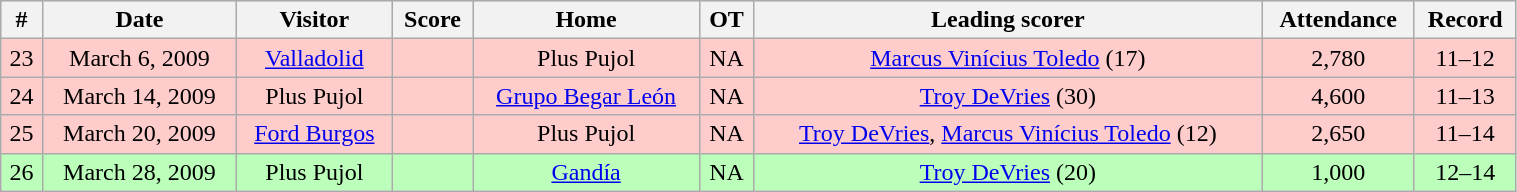<table class="wikitable" width="80%">
<tr align="center"  bgcolor="#dddddd">
<th>#</th>
<th>Date</th>
<th>Visitor</th>
<th>Score</th>
<th>Home</th>
<th>OT</th>
<th>Leading scorer</th>
<th>Attendance</th>
<th>Record</th>
</tr>
<tr align="center" bgcolor="#ffcccc">
<td>23</td>
<td>March 6, 2009</td>
<td><a href='#'>Valladolid</a></td>
<td> </td>
<td>Plus Pujol</td>
<td>NA</td>
<td><a href='#'>Marcus Vinícius Toledo</a> (17)</td>
<td>2,780</td>
<td>11–12</td>
</tr>
<tr align="center" bgcolor="#ffcccc">
<td>24</td>
<td>March 14, 2009</td>
<td>Plus Pujol</td>
<td></td>
<td><a href='#'>Grupo Begar León</a></td>
<td>NA</td>
<td><a href='#'>Troy DeVries</a> (30)</td>
<td>4,600</td>
<td>11–13</td>
</tr>
<tr align="center" bgcolor="#ffcccc">
<td>25</td>
<td>March 20, 2009</td>
<td><a href='#'>Ford Burgos</a></td>
<td></td>
<td>Plus Pujol</td>
<td>NA</td>
<td><a href='#'>Troy DeVries</a>, <a href='#'>Marcus Vinícius Toledo</a> (12)</td>
<td>2,650</td>
<td>11–14</td>
</tr>
<tr align="center" bgcolor="#bbffbb">
<td>26</td>
<td>March 28, 2009</td>
<td>Plus Pujol</td>
<td></td>
<td><a href='#'>Gandía</a></td>
<td>NA</td>
<td><a href='#'>Troy DeVries</a> (20)</td>
<td>1,000</td>
<td>12–14</td>
</tr>
</table>
